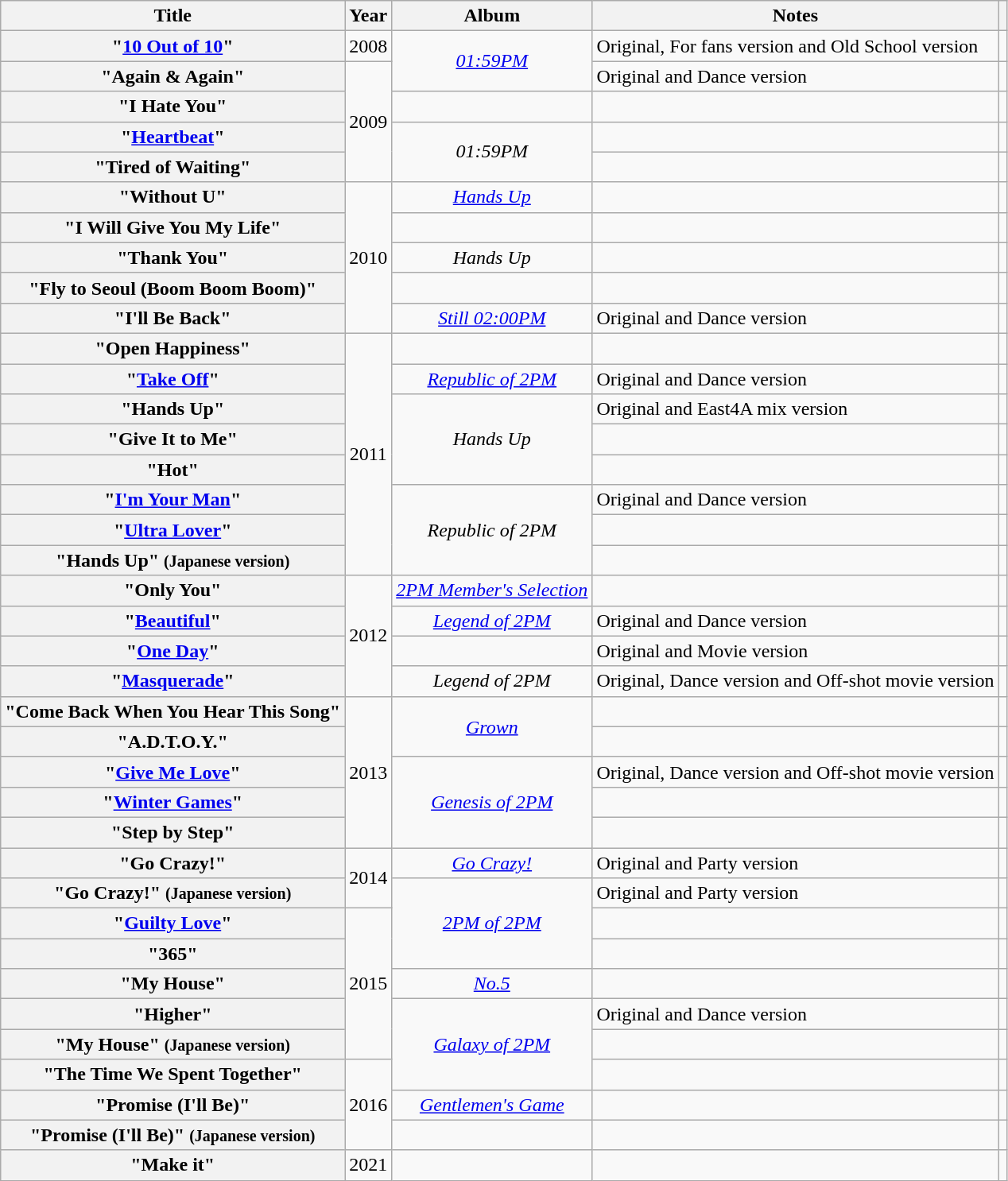<table class="wikitable plainrowheaders" style="text-align:center">
<tr>
<th>Title</th>
<th>Year</th>
<th>Album</th>
<th>Notes</th>
<th></th>
</tr>
<tr>
<th scope="row">"<a href='#'>10 Out of 10</a>"</th>
<td>2008</td>
<td rowspan="2"><em><a href='#'>01:59PM</a></em></td>
<td style="text-align:left">Original, For fans version and Old School version</td>
<td></td>
</tr>
<tr>
<th scope="row">"Again & Again"</th>
<td rowspan="4">2009</td>
<td style="text-align:left">Original and Dance version</td>
<td></td>
</tr>
<tr>
<th scope="row">"I Hate You"</th>
<td></td>
<td style="text-align:left"></td>
<td></td>
</tr>
<tr>
<th scope="row">"<a href='#'>Heartbeat</a>"</th>
<td rowspan="2"><em>01:59PM</em></td>
<td style="text-align:left"></td>
<td></td>
</tr>
<tr>
<th scope="row">"Tired of Waiting"</th>
<td style="text-align:left"></td>
<td></td>
</tr>
<tr>
<th scope="row">"Without U"</th>
<td rowspan="5">2010</td>
<td><em><a href='#'>Hands Up</a></em></td>
<td style="text-align:left"></td>
<td></td>
</tr>
<tr>
<th scope="row">"I Will Give You My Life"</th>
<td></td>
<td style="text-align:left"></td>
<td></td>
</tr>
<tr>
<th scope="row">"Thank You"</th>
<td><em>Hands Up</em></td>
<td style="text-align:left"></td>
<td></td>
</tr>
<tr>
<th scope="row">"Fly to Seoul (Boom Boom Boom)"</th>
<td></td>
<td style="text-align:left"></td>
<td></td>
</tr>
<tr>
<th scope="row">"I'll Be Back"</th>
<td><em><a href='#'>Still 02:00PM</a></em></td>
<td style="text-align:left">Original and Dance version</td>
<td></td>
</tr>
<tr>
<th scope="row">"Open Happiness"</th>
<td rowspan="8">2011</td>
<td></td>
<td></td>
<td></td>
</tr>
<tr>
<th scope="row">"<a href='#'>Take Off</a>"</th>
<td><em><a href='#'>Republic of 2PM</a></em></td>
<td style="text-align:left">Original and Dance version</td>
<td></td>
</tr>
<tr>
<th scope="row">"Hands Up"</th>
<td rowspan="3"><em>Hands Up</em></td>
<td style="text-align:left">Original and East4A mix version</td>
<td></td>
</tr>
<tr>
<th scope="row">"Give It to Me"</th>
<td></td>
<td></td>
</tr>
<tr>
<th scope="row">"Hot"</th>
<td></td>
<td></td>
</tr>
<tr>
<th scope="row">"<a href='#'>I'm Your Man</a>"</th>
<td rowspan="3"><em>Republic of 2PM</em></td>
<td style="text-align:left">Original and Dance version</td>
<td></td>
</tr>
<tr>
<th scope="row">"<a href='#'>Ultra Lover</a>"</th>
<td></td>
<td></td>
</tr>
<tr>
<th scope="row">"Hands Up" <small>(Japanese version)</small></th>
<td style="text-align:left"></td>
<td></td>
</tr>
<tr>
<th scope="row">"Only You"</th>
<td rowspan="4">2012</td>
<td><em><a href='#'>2PM Member's Selection</a></em></td>
<td></td>
<td></td>
</tr>
<tr>
<th scope="row">"<a href='#'>Beautiful</a>"</th>
<td><em><a href='#'>Legend of 2PM</a></em></td>
<td style="text-align:left">Original and Dance version</td>
<td></td>
</tr>
<tr>
<th scope="row">"<a href='#'>One Day</a>"</th>
<td></td>
<td style="text-align:left">Original and Movie version</td>
<td></td>
</tr>
<tr>
<th scope="row">"<a href='#'>Masquerade</a>"</th>
<td><em>Legend of 2PM</em></td>
<td style="text-align:left">Original, Dance version and Off-shot movie version</td>
<td></td>
</tr>
<tr>
<th scope="row">"Come Back When You Hear This Song"</th>
<td rowspan="5">2013</td>
<td rowspan="2"><em><a href='#'>Grown</a></em></td>
<td></td>
<td></td>
</tr>
<tr>
<th scope="row">"A.D.T.O.Y."</th>
<td></td>
<td></td>
</tr>
<tr>
<th scope="row">"<a href='#'>Give Me Love</a>"</th>
<td rowspan="3"><em><a href='#'>Genesis of 2PM</a></em></td>
<td style="text-align:left">Original, Dance version and Off-shot movie version</td>
<td></td>
</tr>
<tr>
<th scope="row">"<a href='#'>Winter Games</a>"</th>
<td></td>
<td></td>
</tr>
<tr>
<th scope="row">"Step by Step"</th>
<td></td>
<td></td>
</tr>
<tr>
<th scope="row">"Go Crazy!"</th>
<td rowspan="2">2014</td>
<td><em><a href='#'>Go Crazy!</a></em></td>
<td style="text-align:left">Original and Party version</td>
<td></td>
</tr>
<tr>
<th scope="row">"Go Crazy!" <small>(Japanese version)</small></th>
<td rowspan="3"><em><a href='#'>2PM of 2PM</a></em></td>
<td style="text-align:left">Original and Party version</td>
<td></td>
</tr>
<tr>
<th scope="row">"<a href='#'>Guilty Love</a>"</th>
<td rowspan="5">2015</td>
<td></td>
<td></td>
</tr>
<tr>
<th scope="row">"365"</th>
<td></td>
<td></td>
</tr>
<tr>
<th scope="row">"My House"</th>
<td><em><a href='#'>No.5</a></em></td>
<td></td>
<td></td>
</tr>
<tr>
<th scope="row">"Higher"</th>
<td rowspan="3"><em><a href='#'>Galaxy of 2PM</a></em></td>
<td style="text-align:left">Original and Dance version</td>
<td></td>
</tr>
<tr>
<th scope="row">"My House" <small>(Japanese version)</small></th>
<td></td>
<td></td>
</tr>
<tr>
<th scope="row">"The Time We Spent Together"</th>
<td rowspan="3">2016</td>
<td></td>
<td></td>
</tr>
<tr>
<th scope="row">"Promise (I'll Be)"</th>
<td><em><a href='#'>Gentlemen's Game</a></em></td>
<td></td>
<td></td>
</tr>
<tr>
<th scope="row">"Promise (I'll Be)" <small>(Japanese version)</small></th>
<td></td>
<td></td>
<td></td>
</tr>
<tr>
<th scope="row">"Make it"</th>
<td>2021</td>
<td></td>
<td></td>
<td></td>
</tr>
</table>
